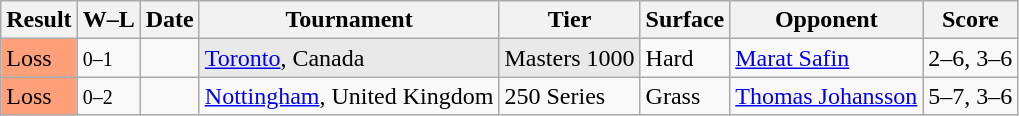<table class="sortable wikitable">
<tr>
<th>Result</th>
<th class=unsortable>W–L</th>
<th>Date</th>
<th>Tournament</th>
<th>Tier</th>
<th>Surface</th>
<th>Opponent</th>
<th class=unsortable>Score</th>
</tr>
<tr>
<td bgcolor=FFA07A>Loss</td>
<td><small>0–1</small></td>
<td><a href='#'></a></td>
<td style=background:#e9e9e9><a href='#'>Toronto</a>, Canada</td>
<td style=background:#e9e9e9>Masters 1000</td>
<td>Hard</td>
<td> <a href='#'>Marat Safin</a></td>
<td>2–6, 3–6</td>
</tr>
<tr>
<td bgcolor=FFA07A>Loss</td>
<td><small>0–2</small></td>
<td><a href='#'></a></td>
<td><a href='#'>Nottingham</a>, United Kingdom</td>
<td>250 Series</td>
<td>Grass</td>
<td> <a href='#'>Thomas Johansson</a></td>
<td>5–7, 3–6</td>
</tr>
</table>
